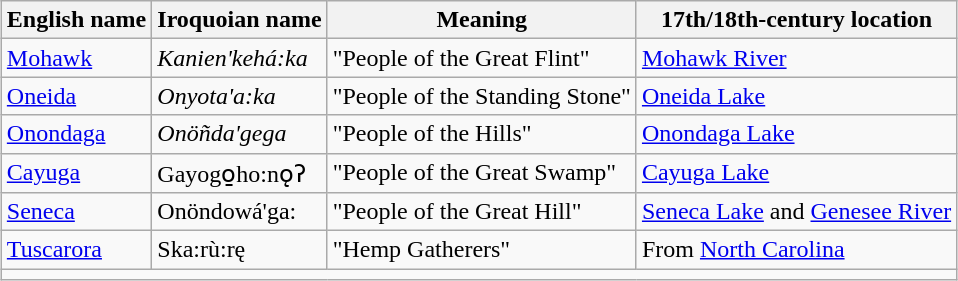<table class="wikitable" style="margin-left: auto; margin-right: auto;">
<tr>
<th>English name</th>
<th>Iroquoian name</th>
<th>Meaning</th>
<th>17th/18th-century location</th>
</tr>
<tr>
<td><a href='#'>Mohawk</a></td>
<td><em>Kanien'kehá:ka</em></td>
<td>"People of the Great Flint"</td>
<td><a href='#'>Mohawk River</a></td>
</tr>
<tr>
<td><a href='#'>Oneida</a></td>
<td><em>Onyota'a:ka</em></td>
<td>"People of the Standing Stone"</td>
<td><a href='#'>Oneida Lake</a></td>
</tr>
<tr>
<td><a href='#'>Onondaga</a></td>
<td><em>Onöñda'gega<strong></td>
<td>"People of the Hills"</td>
<td><a href='#'>Onondaga Lake</a></td>
</tr>
<tr>
<td><a href='#'>Cayuga</a></td>
<td></em>Gayogo̱ho:nǫʔ<em></td>
<td>"People of the Great Swamp"</td>
<td><a href='#'>Cayuga Lake</a></td>
</tr>
<tr>
<td><a href='#'>Seneca</a></td>
<td></em>Onöndowá'ga:<em></td>
<td>"People of the Great Hill"</td>
<td><a href='#'>Seneca Lake</a> and <a href='#'>Genesee River</a></td>
</tr>
<tr>
<td><a href='#'>Tuscarora</a></td>
<td></em>Ska:rù:rę</strong></td>
<td>"Hemp Gatherers"</td>
<td>From <a href='#'>North Carolina</a></td>
</tr>
<tr>
<td colspan="4"></td>
</tr>
</table>
